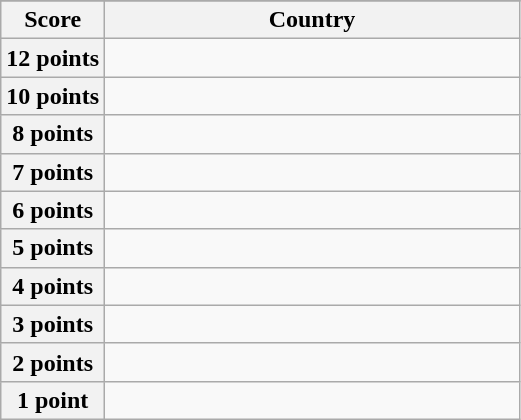<table class="wikitable">
<tr>
</tr>
<tr>
<th scope="col" width="20%">Score</th>
<th scope="col">Country</th>
</tr>
<tr>
<th scope="row">12 points</th>
<td></td>
</tr>
<tr>
<th scope="row">10 points</th>
<td></td>
</tr>
<tr>
<th scope="row">8 points</th>
<td></td>
</tr>
<tr>
<th scope="row">7 points</th>
<td></td>
</tr>
<tr>
<th scope="row">6 points</th>
<td></td>
</tr>
<tr>
<th scope="row">5 points</th>
<td></td>
</tr>
<tr>
<th scope="row">4 points</th>
<td></td>
</tr>
<tr>
<th scope="row">3 points</th>
<td></td>
</tr>
<tr>
<th scope="row">2 points</th>
<td></td>
</tr>
<tr>
<th scope="row">1 point</th>
<td></td>
</tr>
</table>
